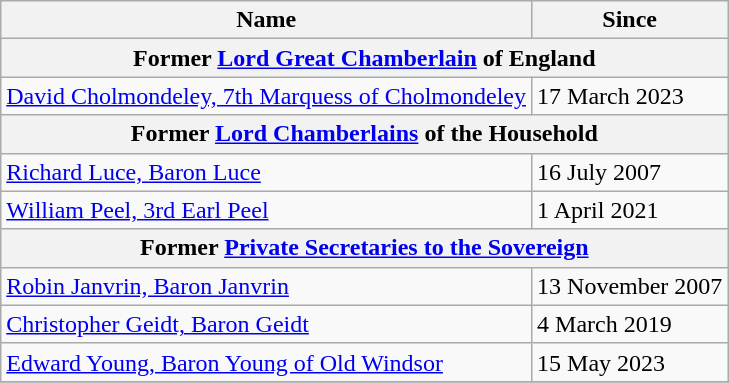<table class="wikitable">
<tr>
<th>Name</th>
<th>Since</th>
</tr>
<tr>
<th colspan=2>Former <a href='#'>Lord Great Chamberlain</a> of England</th>
</tr>
<tr>
<td><a href='#'>David Cholmondeley, 7th Marquess of Cholmondeley</a></td>
<td>17 March 2023</td>
</tr>
<tr>
<th colspan=2>Former <a href='#'>Lord Chamberlains</a> of the Household</th>
</tr>
<tr>
<td><a href='#'>Richard Luce, Baron Luce</a></td>
<td>16 July 2007</td>
</tr>
<tr>
<td><a href='#'>William Peel, 3rd Earl Peel</a></td>
<td>1 April 2021</td>
</tr>
<tr>
<th colspan=2>Former <a href='#'>Private Secretaries to the Sovereign</a></th>
</tr>
<tr>
<td><a href='#'>Robin Janvrin, Baron Janvrin</a></td>
<td>13 November 2007</td>
</tr>
<tr>
<td><a href='#'>Christopher Geidt, Baron Geidt</a></td>
<td>4 March 2019</td>
</tr>
<tr>
<td><a href='#'>Edward Young, Baron Young of Old Windsor</a></td>
<td>15 May 2023</td>
</tr>
<tr>
</tr>
</table>
